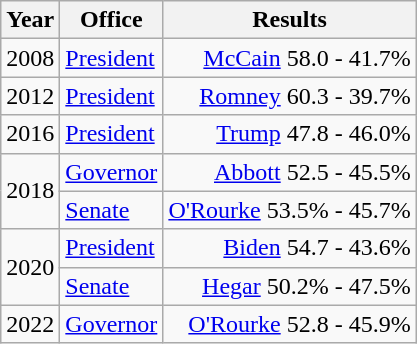<table class=wikitable>
<tr>
<th>Year</th>
<th>Office</th>
<th>Results</th>
</tr>
<tr>
<td>2008</td>
<td><a href='#'>President</a></td>
<td align="right" ><a href='#'>McCain</a> 58.0 - 41.7%</td>
</tr>
<tr>
<td>2012</td>
<td><a href='#'>President</a></td>
<td align="right" ><a href='#'>Romney</a> 60.3 - 39.7%</td>
</tr>
<tr>
<td>2016</td>
<td><a href='#'>President</a></td>
<td align="right" ><a href='#'>Trump</a> 47.8 - 46.0%</td>
</tr>
<tr>
<td rowspan=2>2018</td>
<td><a href='#'>Governor</a></td>
<td align="right" ><a href='#'>Abbott</a> 52.5 - 45.5%</td>
</tr>
<tr>
<td><a href='#'>Senate</a></td>
<td align="right" ><a href='#'>O'Rourke</a> 53.5% - 45.7%</td>
</tr>
<tr>
<td rowspan=2>2020</td>
<td><a href='#'>President</a></td>
<td align="right" ><a href='#'>Biden</a> 54.7 - 43.6%</td>
</tr>
<tr>
<td><a href='#'>Senate</a></td>
<td align="right" ><a href='#'>Hegar</a> 50.2% - 47.5%</td>
</tr>
<tr>
<td>2022</td>
<td><a href='#'>Governor</a></td>
<td align="right" ><a href='#'>O'Rourke</a> 52.8 - 45.9%</td>
</tr>
</table>
